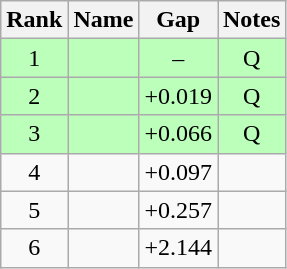<table class="wikitable" style="text-align:center">
<tr>
<th>Rank</th>
<th>Name</th>
<th>Gap</th>
<th>Notes</th>
</tr>
<tr bgcolor=bbffbb>
<td>1</td>
<td align=left></td>
<td>–</td>
<td>Q</td>
</tr>
<tr bgcolor=bbffbb>
<td>2</td>
<td align=left></td>
<td>+0.019</td>
<td>Q</td>
</tr>
<tr bgcolor=bbffbb>
<td>3</td>
<td align=left></td>
<td>+0.066</td>
<td>Q</td>
</tr>
<tr>
<td>4</td>
<td align=left></td>
<td>+0.097</td>
<td></td>
</tr>
<tr>
<td>5</td>
<td align=left></td>
<td>+0.257</td>
<td></td>
</tr>
<tr>
<td>6</td>
<td align=left></td>
<td>+2.144</td>
<td></td>
</tr>
</table>
